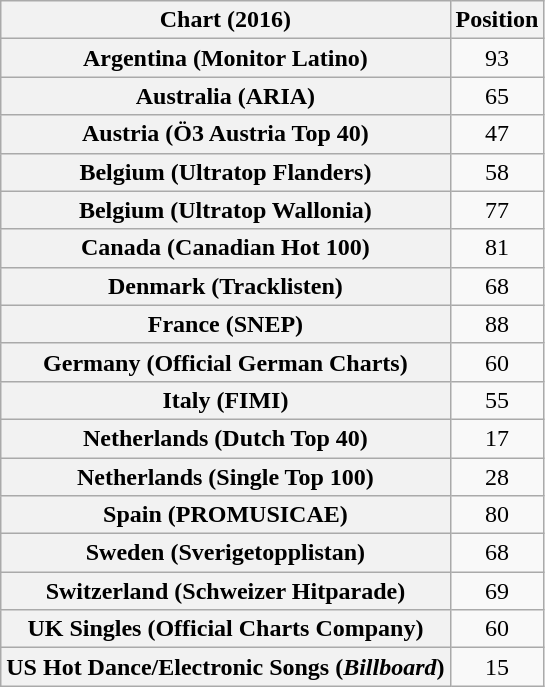<table class="wikitable sortable plainrowheaders" style="text-align:center">
<tr>
<th scope="col">Chart (2016)</th>
<th scope="col">Position</th>
</tr>
<tr>
<th scope="row">Argentina (Monitor Latino)</th>
<td>93</td>
</tr>
<tr>
<th scope="row">Australia (ARIA)</th>
<td>65</td>
</tr>
<tr>
<th scope="row">Austria (Ö3 Austria Top 40)</th>
<td>47</td>
</tr>
<tr>
<th scope="row">Belgium (Ultratop Flanders)</th>
<td>58</td>
</tr>
<tr>
<th scope="row">Belgium (Ultratop Wallonia)</th>
<td>77</td>
</tr>
<tr>
<th scope="row">Canada (Canadian Hot 100)</th>
<td>81</td>
</tr>
<tr>
<th scope="row">Denmark (Tracklisten)</th>
<td>68</td>
</tr>
<tr>
<th scope="row">France (SNEP)</th>
<td>88</td>
</tr>
<tr>
<th scope="row">Germany (Official German Charts)</th>
<td>60</td>
</tr>
<tr>
<th scope="row">Italy (FIMI)</th>
<td>55</td>
</tr>
<tr>
<th scope="row">Netherlands (Dutch Top 40)</th>
<td>17</td>
</tr>
<tr>
<th scope="row">Netherlands (Single Top 100)</th>
<td>28</td>
</tr>
<tr>
<th scope="row">Spain (PROMUSICAE)</th>
<td>80</td>
</tr>
<tr>
<th scope="row">Sweden (Sverigetopplistan)</th>
<td>68</td>
</tr>
<tr>
<th scope="row">Switzerland (Schweizer Hitparade)</th>
<td>69</td>
</tr>
<tr>
<th scope="row">UK Singles (Official Charts Company)</th>
<td>60</td>
</tr>
<tr>
<th scope="row">US Hot Dance/Electronic Songs (<em>Billboard</em>)</th>
<td>15</td>
</tr>
</table>
